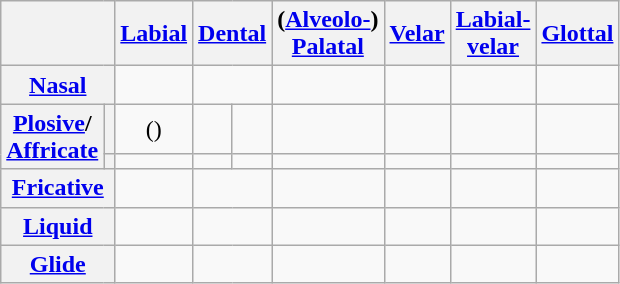<table class="wikitable" style="text-align:center;">
<tr>
<th colspan="2"></th>
<th><a href='#'>Labial</a></th>
<th colspan="2"><a href='#'>Dental</a></th>
<th>(<a href='#'>Alveolo-</a>)<br><a href='#'>Palatal</a></th>
<th><a href='#'>Velar</a></th>
<th><a href='#'>Labial-<br>velar</a></th>
<th><a href='#'>Glottal</a></th>
</tr>
<tr>
<th colspan="2"><a href='#'>Nasal</a></th>
<td></td>
<td colspan="2"></td>
<td></td>
<td></td>
<td></td>
<td></td>
</tr>
<tr>
<th rowspan="2"><a href='#'>Plosive</a>/<br><a href='#'>Affricate</a></th>
<th></th>
<td>()</td>
<td></td>
<td></td>
<td></td>
<td></td>
<td></td>
<td></td>
</tr>
<tr>
<th></th>
<td></td>
<td></td>
<td></td>
<td></td>
<td></td>
<td></td>
<td></td>
</tr>
<tr>
<th colspan="2"><a href='#'>Fricative</a></th>
<td></td>
<td colspan="2"></td>
<td></td>
<td></td>
<td></td>
<td></td>
</tr>
<tr>
<th colspan="2"><a href='#'>Liquid</a></th>
<td></td>
<td colspan="2"></td>
<td></td>
<td></td>
<td></td>
<td></td>
</tr>
<tr>
<th colspan="2"><a href='#'>Glide</a></th>
<td></td>
<td colspan="2"></td>
<td>  </td>
<td></td>
<td></td>
<td></td>
</tr>
</table>
